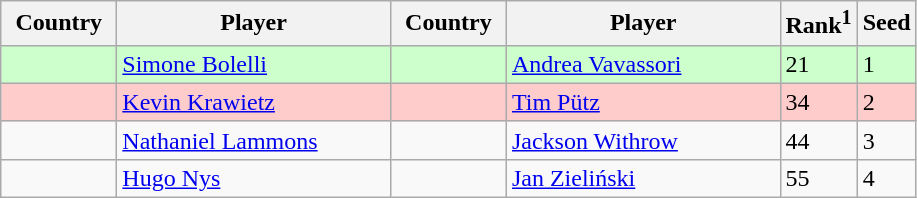<table class="sortable wikitable">
<tr>
<th width="70">Country</th>
<th width="175">Player</th>
<th width="70">Country</th>
<th width="175">Player</th>
<th>Rank<sup>1</sup></th>
<th>Seed</th>
</tr>
<tr bgcolor=#cfc>
<td></td>
<td><a href='#'>Simone Bolelli</a></td>
<td></td>
<td><a href='#'>Andrea Vavassori</a></td>
<td>21</td>
<td>1</td>
</tr>
<tr bgcolor=#fcc>
<td></td>
<td><a href='#'>Kevin Krawietz</a></td>
<td></td>
<td><a href='#'>Tim Pütz</a></td>
<td>34</td>
<td>2</td>
</tr>
<tr>
<td></td>
<td><a href='#'>Nathaniel Lammons</a></td>
<td></td>
<td><a href='#'>Jackson Withrow</a></td>
<td>44</td>
<td>3</td>
</tr>
<tr>
<td></td>
<td><a href='#'>Hugo Nys</a></td>
<td></td>
<td><a href='#'>Jan Zieliński</a></td>
<td>55</td>
<td>4</td>
</tr>
</table>
